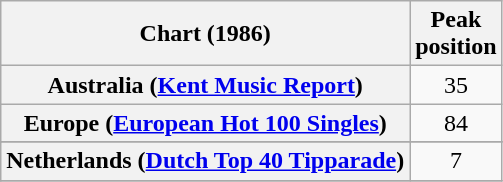<table class="wikitable sortable plainrowheaders" style="text-align:center">
<tr>
<th>Chart (1986)</th>
<th>Peak<br>position</th>
</tr>
<tr>
<th scope="row">Australia (<a href='#'>Kent Music Report</a>)</th>
<td>35</td>
</tr>
<tr>
<th scope="row">Europe (<a href='#'>European Hot 100 Singles</a>)</th>
<td>84</td>
</tr>
<tr>
</tr>
<tr>
<th scope="row">Netherlands (<a href='#'>Dutch Top 40 Tipparade</a>)</th>
<td>7</td>
</tr>
<tr>
</tr>
</table>
